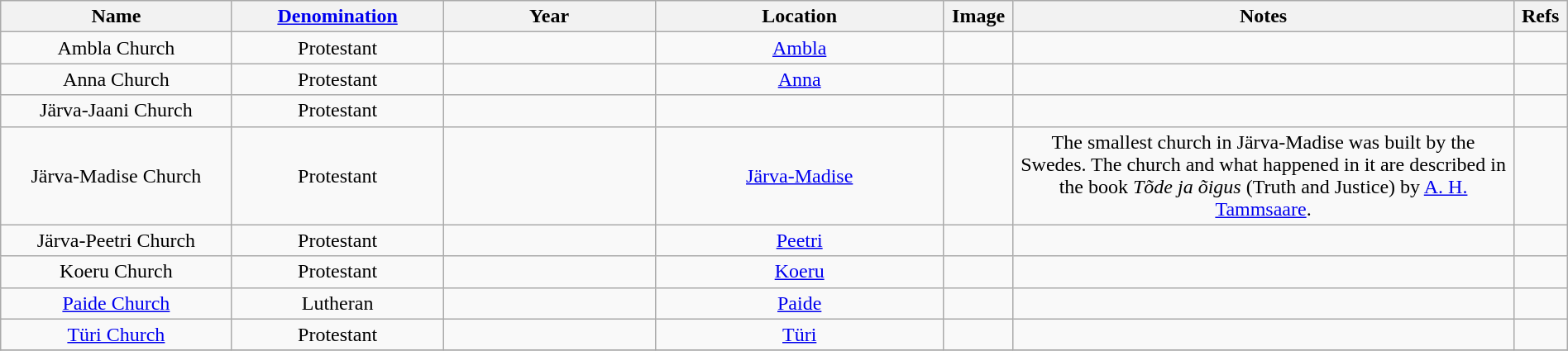<table class="wikitable sortable" style="width:100%; text-align: center">
<tr>
<th width = 12%>Name</th>
<th width = 11%><a href='#'>Denomination</a></th>
<th width = 11%>Year</th>
<th width = 15%>Location</th>
<th width =  2% class="unsortable">Image</th>
<th width = 26% class="unsortable">Notes</th>
<th width =  2% class="unsortable">Refs</th>
</tr>
<tr>
<td>Ambla Church</td>
<td>Protestant</td>
<td></td>
<td><a href='#'>Ambla</a><br></td>
<td></td>
<td></td>
<td></td>
</tr>
<tr>
<td>Anna Church</td>
<td>Protestant</td>
<td></td>
<td><a href='#'>Anna</a><br></td>
<td></td>
<td></td>
<td></td>
</tr>
<tr>
<td>Järva-Jaani Church</td>
<td>Protestant</td>
<td></td>
<td></td>
<td></td>
<td></td>
<td></td>
</tr>
<tr>
<td>Järva-Madise Church</td>
<td>Protestant</td>
<td></td>
<td><a href='#'>Järva-Madise</a><br></td>
<td></td>
<td>The smallest church in Järva-Madise was built by the Swedes. The church and what happened in it are described in the book <em>Tõde ja õigus</em> (Truth and Justice) by <a href='#'>A. H. Tammsaare</a>.</td>
<td></td>
</tr>
<tr>
<td>Järva-Peetri Church</td>
<td>Protestant</td>
<td></td>
<td><a href='#'>Peetri</a><br></td>
<td></td>
<td></td>
<td></td>
</tr>
<tr>
<td>Koeru Church</td>
<td>Protestant</td>
<td></td>
<td><a href='#'>Koeru</a><br></td>
<td></td>
<td></td>
<td></td>
</tr>
<tr>
<td><a href='#'>Paide Church</a></td>
<td>Lutheran</td>
<td></td>
<td><a href='#'>Paide</a><br></td>
<td></td>
<td></td>
<td></td>
</tr>
<tr>
<td><a href='#'>Türi Church</a></td>
<td>Protestant</td>
<td></td>
<td><a href='#'>Türi</a><br></td>
<td></td>
<td></td>
<td></td>
</tr>
<tr>
</tr>
</table>
